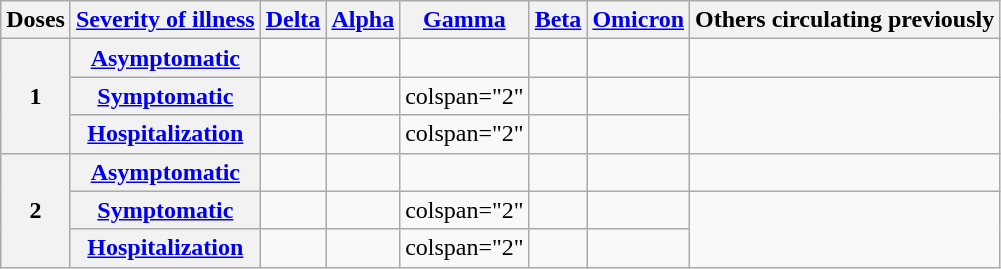<table class="wikitable">
<tr>
<th>Doses</th>
<th><a href='#'>Severity of illness</a></th>
<th><a href='#'>Delta</a></th>
<th><a href='#'>Alpha</a></th>
<th><a href='#'>Gamma</a></th>
<th><a href='#'>Beta</a></th>
<th><a href='#'>Omicron</a></th>
<th>Others circulating previously</th>
</tr>
<tr>
<th rowspan="3">1</th>
<th><a href='#'>Asymptomatic</a></th>
<td></td>
<td></td>
<td></td>
<td></td>
<td></td>
<td></td>
</tr>
<tr>
<th><a href='#'>Symptomatic</a></th>
<td></td>
<td></td>
<td>colspan="2" </td>
<td></td>
<td></td>
</tr>
<tr>
<th><a href='#'>Hospitalization</a></th>
<td></td>
<td></td>
<td>colspan="2" </td>
<td></td>
<td></td>
</tr>
<tr>
<th rowspan="3">2</th>
<th><a href='#'>Asymptomatic</a></th>
<td></td>
<td></td>
<td></td>
<td></td>
<td></td>
<td></td>
</tr>
<tr>
<th><a href='#'>Symptomatic</a></th>
<td></td>
<td></td>
<td>colspan="2" </td>
<td></td>
<td></td>
</tr>
<tr>
<th><a href='#'>Hospitalization</a></th>
<td></td>
<td></td>
<td>colspan="2" </td>
<td></td>
<td></td>
</tr>
</table>
